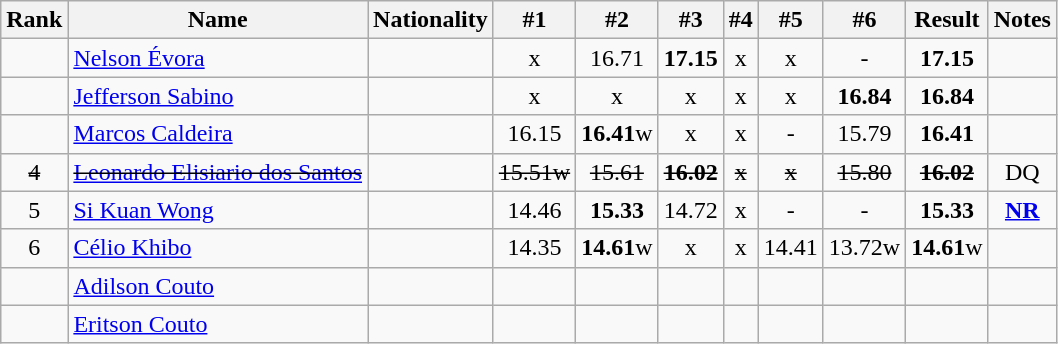<table class="wikitable sortable" style="text-align:center">
<tr>
<th>Rank</th>
<th>Name</th>
<th>Nationality</th>
<th>#1</th>
<th>#2</th>
<th>#3</th>
<th>#4</th>
<th>#5</th>
<th>#6</th>
<th>Result</th>
<th>Notes</th>
</tr>
<tr>
<td></td>
<td align=left><a href='#'>Nelson Évora</a></td>
<td align=left></td>
<td>x</td>
<td>16.71</td>
<td><strong>17.15</strong></td>
<td>x</td>
<td>x</td>
<td>-</td>
<td><strong>17.15</strong></td>
<td></td>
</tr>
<tr>
<td></td>
<td align=left><a href='#'>Jefferson Sabino</a></td>
<td align=left></td>
<td>x</td>
<td>x</td>
<td>x</td>
<td>x</td>
<td>x</td>
<td><strong>16.84</strong></td>
<td><strong>16.84</strong></td>
<td></td>
</tr>
<tr>
<td></td>
<td align=left><a href='#'>Marcos Caldeira</a></td>
<td align=left></td>
<td>16.15</td>
<td><strong>16.41</strong>w</td>
<td>x</td>
<td>x</td>
<td>-</td>
<td>15.79</td>
<td><strong>16.41</strong></td>
<td></td>
</tr>
<tr>
<td><s>4 </s></td>
<td align=left><s><a href='#'>Leonardo Elisiario dos Santos</a> </s></td>
<td align=left><s> </s></td>
<td><s>15.51w </s></td>
<td><s>15.61 </s></td>
<td><s><strong>16.02</strong> </s></td>
<td><s>x </s></td>
<td><s>x </s></td>
<td><s>15.80 </s></td>
<td><s><strong>16.02</strong> </s></td>
<td>DQ</td>
</tr>
<tr>
<td>5</td>
<td align=left><a href='#'>Si Kuan Wong</a></td>
<td align=left></td>
<td>14.46</td>
<td><strong>15.33</strong></td>
<td>14.72</td>
<td>x</td>
<td>-</td>
<td>-</td>
<td><strong>15.33</strong></td>
<td><strong><a href='#'>NR</a></strong></td>
</tr>
<tr>
<td>6</td>
<td align=left><a href='#'>Célio Khibo</a></td>
<td align=left></td>
<td>14.35</td>
<td><strong>14.61</strong>w</td>
<td>x</td>
<td>x</td>
<td>14.41</td>
<td>13.72w</td>
<td><strong>14.61</strong>w</td>
<td></td>
</tr>
<tr>
<td></td>
<td align=left><a href='#'>Adilson Couto</a></td>
<td align=left></td>
<td></td>
<td></td>
<td></td>
<td></td>
<td></td>
<td></td>
<td><strong></strong></td>
<td></td>
</tr>
<tr>
<td></td>
<td align=left><a href='#'>Eritson Couto</a></td>
<td align=left></td>
<td></td>
<td></td>
<td></td>
<td></td>
<td></td>
<td></td>
<td><strong></strong></td>
<td></td>
</tr>
</table>
